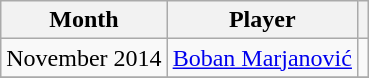<table class="wikitable" style="text-align: center;">
<tr>
<th>Month</th>
<th>Player</th>
<th></th>
</tr>
<tr>
<td>November 2014</td>
<td align="left"> <a href='#'>Boban Marjanović</a></td>
<td></td>
</tr>
<tr>
</tr>
</table>
